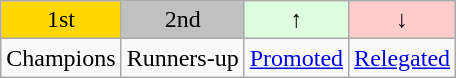<table class="wikitable" style="text-align:center">
<tr>
<td bgcolor=gold>1st</td>
<td bgcolor=silver>2nd</td>
<td bgcolor="#DDFFDD">↑</td>
<td bgcolor="#FFCCCC">↓</td>
</tr>
<tr>
<td>Champions</td>
<td>Runners-up</td>
<td><a href='#'>Promoted</a></td>
<td><a href='#'>Relegated</a></td>
</tr>
</table>
